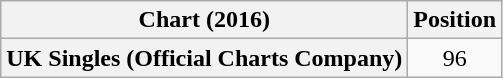<table class="wikitable plainrowheaders" style="text-align:center">
<tr>
<th scope="col">Chart (2016)</th>
<th scope="col">Position</th>
</tr>
<tr>
<th scope="row">UK Singles (Official Charts Company)</th>
<td>96</td>
</tr>
</table>
